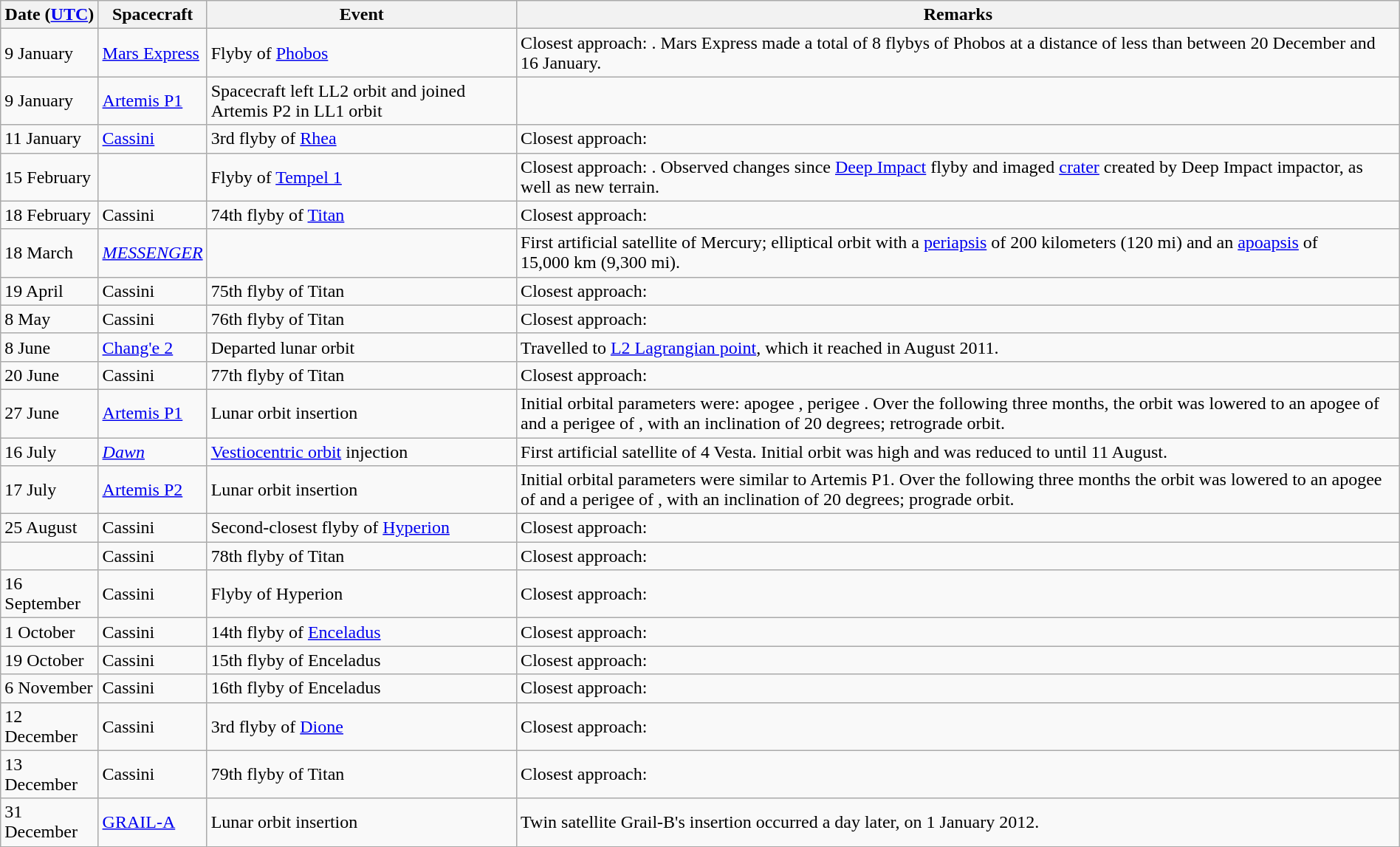<table class="wikitable" style="width:100%;">
<tr>
<th>Date (<a href='#'>UTC</a>)</th>
<th>Spacecraft</th>
<th>Event</th>
<th>Remarks</th>
</tr>
<tr>
<td>9 January</td>
<td><a href='#'>Mars Express</a></td>
<td>Flyby of <a href='#'>Phobos</a></td>
<td>Closest approach: . Mars Express made a total of 8 flybys of Phobos at a distance of less than  between 20 December and 16 January.</td>
</tr>
<tr>
<td>9 January</td>
<td><a href='#'>Artemis P1</a></td>
<td>Spacecraft left LL2 orbit and joined Artemis P2 in LL1 orbit</td>
<td></td>
</tr>
<tr>
<td>11 January</td>
<td><a href='#'>Cassini</a></td>
<td>3rd flyby of <a href='#'>Rhea</a></td>
<td>Closest approach: </td>
</tr>
<tr>
<td>15 February</td>
<td></td>
<td>Flyby of <a href='#'>Tempel 1</a></td>
<td>Closest approach: . Observed changes since <a href='#'>Deep Impact</a> flyby and imaged <a href='#'>crater</a> created by Deep Impact impactor, as well as new terrain.</td>
</tr>
<tr>
<td>18 February</td>
<td>Cassini</td>
<td>74th flyby of <a href='#'>Titan</a></td>
<td>Closest approach: </td>
</tr>
<tr>
<td>18 March</td>
<td><em><a href='#'>MESSENGER</a></em></td>
<td></td>
<td>First artificial satellite of Mercury; elliptical orbit with a <a href='#'>periapsis</a> of 200 kilometers (120 mi) and an <a href='#'>apoapsis</a> of 15,000 km (9,300 mi).</td>
</tr>
<tr>
<td>19 April</td>
<td>Cassini</td>
<td>75th flyby of Titan</td>
<td>Closest approach: </td>
</tr>
<tr>
<td>8 May</td>
<td>Cassini</td>
<td>76th flyby of Titan</td>
<td>Closest approach: </td>
</tr>
<tr>
<td>8 June</td>
<td><a href='#'>Chang'e 2</a></td>
<td>Departed lunar orbit</td>
<td>Travelled to <a href='#'>L2 Lagrangian point</a>, which it reached in August 2011.</td>
</tr>
<tr>
<td>20 June</td>
<td>Cassini</td>
<td>77th flyby of Titan</td>
<td>Closest approach: </td>
</tr>
<tr>
<td>27 June</td>
<td><a href='#'>Artemis P1</a></td>
<td>Lunar orbit insertion</td>
<td>Initial orbital parameters were: apogee , perigee . Over the following three months, the orbit was lowered to an apogee of  and a perigee of , with an inclination of 20 degrees; retrograde orbit.</td>
</tr>
<tr>
<td>16 July</td>
<td><em><a href='#'>Dawn</a></em></td>
<td><a href='#'>Vestiocentric orbit</a> injection</td>
<td>First artificial satellite of 4 Vesta. Initial orbit was  high and was reduced to  until 11 August.</td>
</tr>
<tr>
<td>17 July</td>
<td><a href='#'>Artemis P2</a></td>
<td>Lunar orbit insertion</td>
<td>Initial orbital parameters were similar to Artemis P1. Over the following three months the orbit was lowered to an apogee of  and a perigee of , with an inclination of 20 degrees; prograde orbit.</td>
</tr>
<tr>
<td>25 August</td>
<td>Cassini</td>
<td>Second-closest flyby of <a href='#'>Hyperion</a></td>
<td>Closest approach: </td>
</tr>
<tr>
<td></td>
<td>Cassini</td>
<td>78th flyby of Titan</td>
<td>Closest approach: </td>
</tr>
<tr>
<td>16 September</td>
<td>Cassini</td>
<td>Flyby of Hyperion</td>
<td>Closest approach: </td>
</tr>
<tr>
<td>1 October</td>
<td>Cassini</td>
<td>14th flyby of <a href='#'>Enceladus</a></td>
<td>Closest approach: </td>
</tr>
<tr>
<td>19 October</td>
<td>Cassini</td>
<td>15th flyby of Enceladus</td>
<td>Closest approach: </td>
</tr>
<tr>
<td>6 November</td>
<td>Cassini</td>
<td>16th flyby of Enceladus</td>
<td>Closest approach: </td>
</tr>
<tr>
<td>12 December</td>
<td>Cassini</td>
<td>3rd flyby of <a href='#'>Dione</a></td>
<td>Closest approach: </td>
</tr>
<tr>
<td>13 December</td>
<td>Cassini</td>
<td>79th flyby of Titan</td>
<td>Closest approach: </td>
</tr>
<tr>
<td>31 December</td>
<td><a href='#'>GRAIL-A</a></td>
<td>Lunar orbit insertion</td>
<td>Twin satellite Grail-B's insertion occurred a day later, on 1 January 2012.</td>
</tr>
</table>
